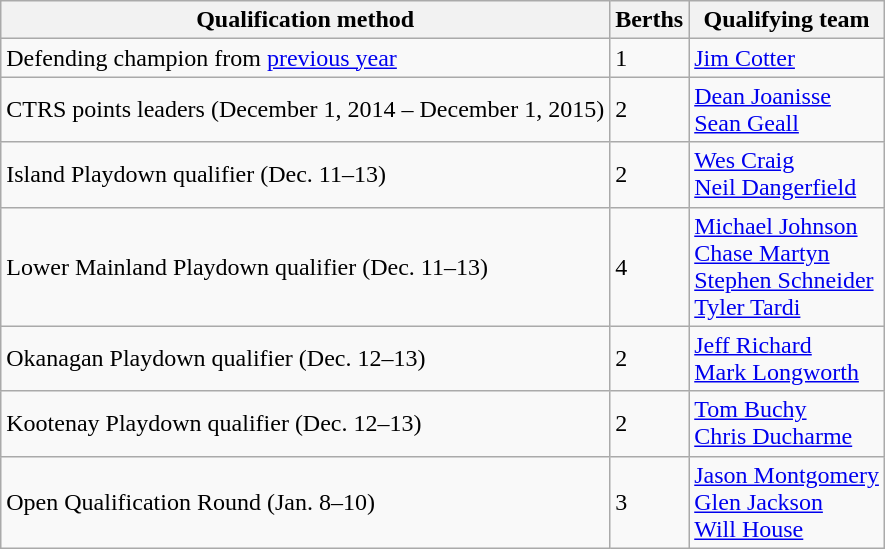<table class=wikitable>
<tr>
<th>Qualification method</th>
<th>Berths</th>
<th>Qualifying team</th>
</tr>
<tr>
<td>Defending champion from <a href='#'>previous year</a></td>
<td>1</td>
<td><a href='#'>Jim Cotter</a></td>
</tr>
<tr>
<td>CTRS points leaders (December 1, 2014 – December 1, 2015)</td>
<td>2</td>
<td><a href='#'>Dean Joanisse</a> <br> <a href='#'>Sean Geall</a></td>
</tr>
<tr>
<td>Island Playdown qualifier (Dec. 11–13)</td>
<td>2</td>
<td><a href='#'>Wes Craig</a> <br> <a href='#'>Neil Dangerfield</a></td>
</tr>
<tr>
<td>Lower Mainland Playdown qualifier (Dec. 11–13)</td>
<td>4</td>
<td><a href='#'>Michael Johnson</a> <br> <a href='#'>Chase Martyn</a> <br> <a href='#'>Stephen Schneider</a> <br> <a href='#'>Tyler Tardi</a></td>
</tr>
<tr>
<td>Okanagan Playdown qualifier (Dec. 12–13)</td>
<td>2</td>
<td><a href='#'>Jeff Richard</a> <br> <a href='#'>Mark Longworth</a></td>
</tr>
<tr>
<td>Kootenay Playdown qualifier (Dec. 12–13)</td>
<td>2</td>
<td><a href='#'>Tom Buchy</a> <br> <a href='#'>Chris Ducharme</a></td>
</tr>
<tr>
<td>Open Qualification Round (Jan. 8–10)</td>
<td>3</td>
<td><a href='#'>Jason Montgomery</a> <br> <a href='#'>Glen Jackson</a> <br> <a href='#'>Will House</a></td>
</tr>
</table>
